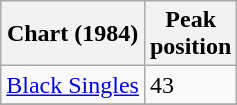<table class="wikitable sortable">
<tr>
<th>Chart (1984)</th>
<th>Peak<br>position</th>
</tr>
<tr>
<td><a href='#'>Black Singles</a></td>
<td>43</td>
</tr>
<tr>
</tr>
</table>
